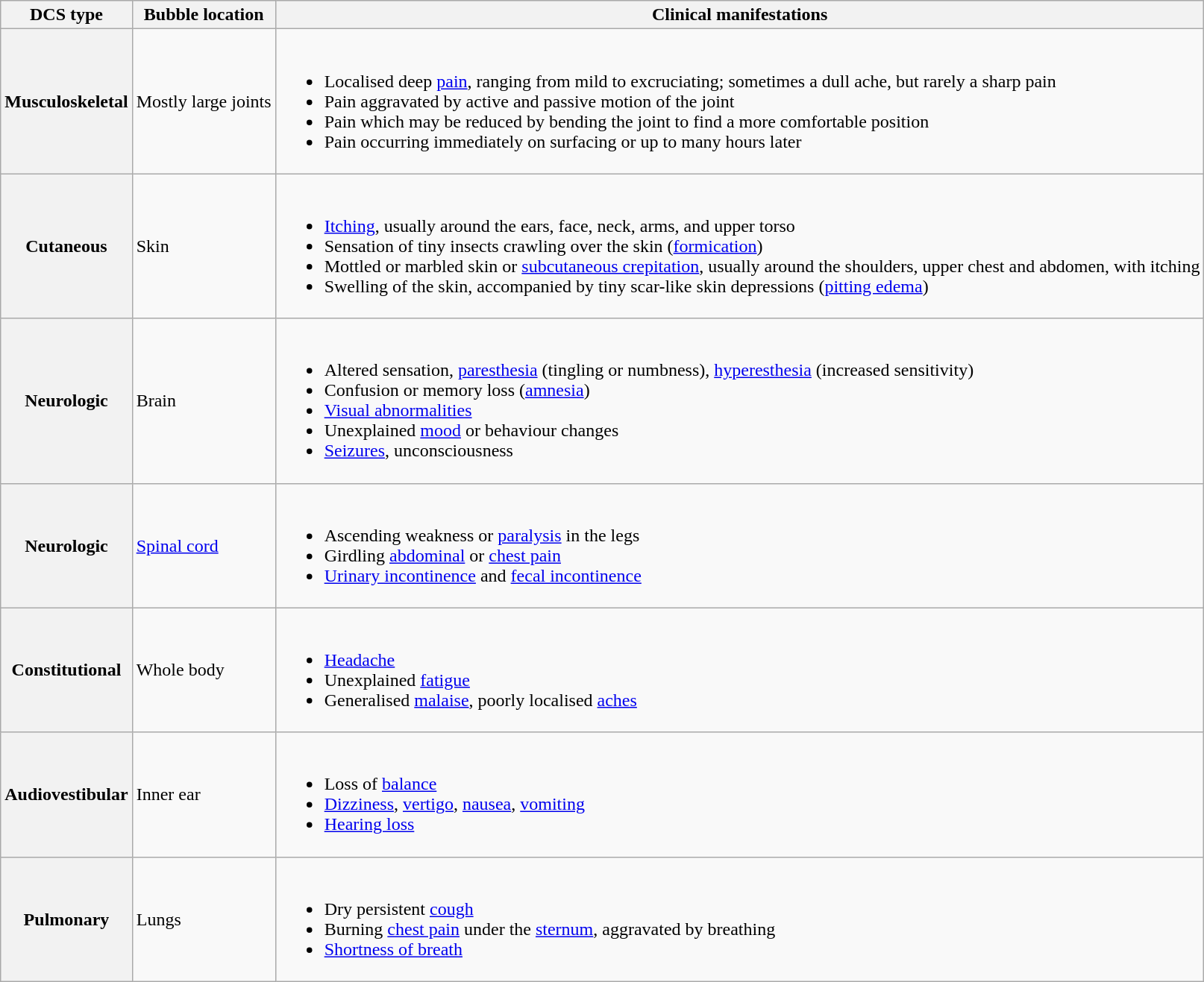<table class="wikitable plainrowheaders">
<tr>
<th scope="col">DCS type</th>
<th scope="col">Bubble location</th>
<th scope="col">Clinical manifestations</th>
</tr>
<tr>
<th scope="row">Musculoskeletal</th>
<td>Mostly large joints</td>
<td><br><ul><li>Localised deep <a href='#'>pain</a>, ranging from mild to excruciating; sometimes a dull ache, but rarely a sharp pain</li><li>Pain aggravated by active and passive motion of the joint</li><li>Pain which may be reduced by bending the joint to find a more comfortable position</li><li>Pain occurring immediately on surfacing or up to many hours later</li></ul></td>
</tr>
<tr>
<th scope="row">Cutaneous</th>
<td>Skin</td>
<td><br><ul><li><a href='#'>Itching</a>, usually around the ears, face, neck, arms, and upper torso</li><li>Sensation of tiny insects crawling over the skin (<a href='#'>formication</a>)</li><li>Mottled or marbled skin or <a href='#'>subcutaneous crepitation</a>, usually around the shoulders, upper chest and abdomen, with itching</li><li>Swelling of the skin, accompanied by tiny scar-like skin depressions (<a href='#'>pitting edema</a>)</li></ul></td>
</tr>
<tr>
<th scope="row">Neurologic</th>
<td>Brain</td>
<td><br><ul><li>Altered sensation, <a href='#'>paresthesia</a> (tingling or numbness), <a href='#'>hyperesthesia</a> (increased sensitivity)</li><li>Confusion or memory loss (<a href='#'>amnesia</a>)</li><li><a href='#'>Visual abnormalities</a></li><li>Unexplained <a href='#'>mood</a> or behaviour changes</li><li><a href='#'>Seizures</a>, unconsciousness</li></ul></td>
</tr>
<tr>
<th scope="row">Neurologic</th>
<td><a href='#'>Spinal cord</a></td>
<td><br><ul><li>Ascending weakness or <a href='#'>paralysis</a> in the legs</li><li>Girdling <a href='#'>abdominal</a> or <a href='#'>chest pain</a></li><li><a href='#'>Urinary incontinence</a> and <a href='#'>fecal incontinence</a></li></ul></td>
</tr>
<tr>
<th scope="row">Constitutional</th>
<td>Whole body</td>
<td><br><ul><li><a href='#'>Headache</a></li><li>Unexplained <a href='#'>fatigue</a></li><li>Generalised <a href='#'>malaise</a>, poorly localised <a href='#'>aches</a></li></ul></td>
</tr>
<tr>
<th scope="row">Audiovestibular</th>
<td>Inner ear</td>
<td><br><ul><li>Loss of <a href='#'>balance</a></li><li><a href='#'>Dizziness</a>, <a href='#'>vertigo</a>, <a href='#'>nausea</a>, <a href='#'>vomiting</a></li><li><a href='#'>Hearing loss</a></li></ul></td>
</tr>
<tr>
<th scope="row">Pulmonary</th>
<td>Lungs</td>
<td><br><ul><li>Dry persistent <a href='#'>cough</a></li><li>Burning <a href='#'>chest pain</a> under the <a href='#'>sternum</a>, aggravated by breathing</li><li><a href='#'>Shortness of breath</a></li></ul></td>
</tr>
</table>
